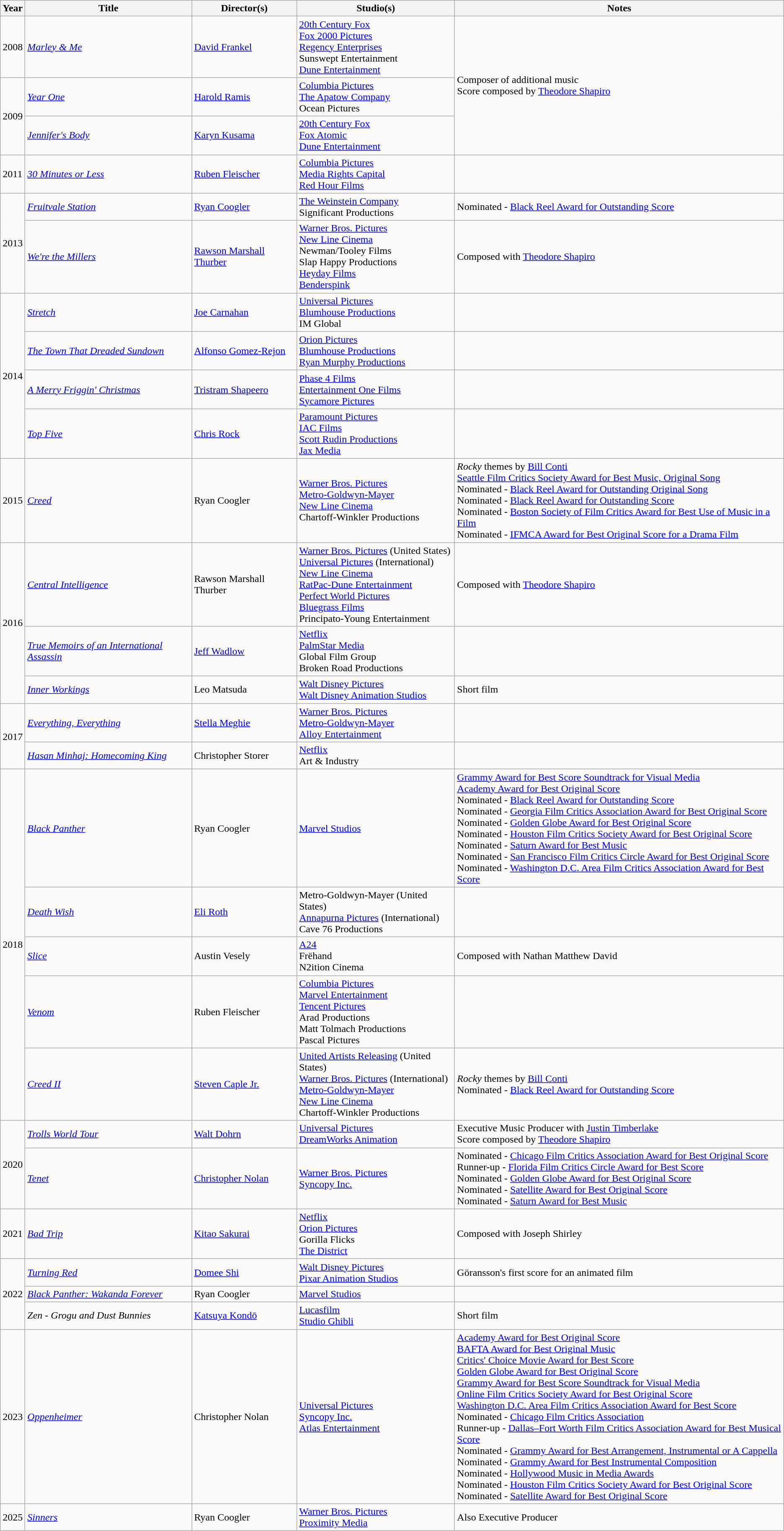<table class="wikitable">
<tr>
<th>Year</th>
<th>Title</th>
<th>Director(s)</th>
<th>Studio(s)</th>
<th>Notes</th>
</tr>
<tr>
<td>2008</td>
<td><em><a href='#'>Marley & Me</a></em></td>
<td><a href='#'>David Frankel</a></td>
<td><a href='#'>20th Century Fox</a><br><a href='#'>Fox 2000 Pictures</a><br><a href='#'>Regency Enterprises</a><br>Sunswept Entertainment<br><a href='#'>Dune Entertainment</a></td>
<td rowspan="3">Composer of additional music<br>Score composed by <a href='#'>Theodore Shapiro</a></td>
</tr>
<tr>
<td rowspan="2">2009</td>
<td><em><a href='#'>Year One</a></em></td>
<td><a href='#'>Harold Ramis</a></td>
<td><a href='#'>Columbia Pictures</a><br><a href='#'>The Apatow Company</a><br>Ocean Pictures</td>
</tr>
<tr>
<td><em><a href='#'>Jennifer's Body</a></em></td>
<td><a href='#'>Karyn Kusama</a></td>
<td><a href='#'>20th Century Fox</a><br><a href='#'>Fox Atomic</a><br><a href='#'>Dune Entertainment</a></td>
</tr>
<tr>
<td>2011</td>
<td><em><a href='#'>30 Minutes or Less</a></em></td>
<td><a href='#'>Ruben Fleischer</a></td>
<td><a href='#'>Columbia Pictures</a><br> <a href='#'>Media Rights Capital</a><br><a href='#'>Red Hour Films</a></td>
<td></td>
</tr>
<tr>
<td rowspan="2">2013</td>
<td><em><a href='#'>Fruitvale Station</a></em></td>
<td><a href='#'>Ryan Coogler</a></td>
<td><a href='#'>The Weinstein Company</a><br>Significant Productions</td>
<td>Nominated - <a href='#'>Black Reel Award for Outstanding Score</a></td>
</tr>
<tr>
<td><em><a href='#'>We're the Millers</a></em></td>
<td><a href='#'>Rawson Marshall Thurber</a></td>
<td><a href='#'>Warner Bros. Pictures</a> <br> <a href='#'>New Line Cinema</a><br>Newman/Tooley Films<br>Slap Happy Productions<br><a href='#'>Heyday Films</a><br> <a href='#'>Benderspink</a></td>
<td>Composed with <a href='#'>Theodore Shapiro</a></td>
</tr>
<tr>
<td rowspan="4">2014</td>
<td><em><a href='#'>Stretch</a></em></td>
<td><a href='#'>Joe Carnahan</a></td>
<td><a href='#'>Universal Pictures</a><br><a href='#'>Blumhouse Productions</a><br>IM Global</td>
<td></td>
</tr>
<tr>
<td><em><a href='#'>The Town That Dreaded Sundown</a></em></td>
<td><a href='#'>Alfonso Gomez-Rejon</a></td>
<td><a href='#'>Orion Pictures</a><br><a href='#'>Blumhouse Productions</a><br><a href='#'>Ryan Murphy Productions</a></td>
<td></td>
</tr>
<tr>
<td><em><a href='#'>A Merry Friggin' Christmas</a></em></td>
<td><a href='#'>Tristram Shapeero</a></td>
<td><a href='#'>Phase 4 Films</a><br><a href='#'>Entertainment One Films</a><br><a href='#'>Sycamore Pictures</a></td>
<td></td>
</tr>
<tr>
<td><em><a href='#'>Top Five</a></em></td>
<td><a href='#'>Chris Rock</a></td>
<td><a href='#'>Paramount Pictures</a><br><a href='#'>IAC Films</a><br><a href='#'>Scott Rudin Productions</a><br><a href='#'>Jax Media</a></td>
<td></td>
</tr>
<tr>
<td>2015</td>
<td><em><a href='#'>Creed</a></em></td>
<td>Ryan Coogler</td>
<td><a href='#'>Warner Bros. Pictures</a><br><a href='#'>Metro-Goldwyn-Mayer</a><br><a href='#'>New Line Cinema</a><br>Chartoff-Winkler Productions</td>
<td><em>Rocky</em> themes by <a href='#'>Bill Conti</a><br><a href='#'>Seattle Film Critics Society Award for Best Music, Original Song</a><br>Nominated - <a href='#'>Black Reel Award for Outstanding Original Song</a><br>Nominated - <a href='#'>Black Reel Award for Outstanding Score</a><br>Nominated - <a href='#'>Boston Society of Film Critics Award for Best Use of Music in a Film</a><br>Nominated - <a href='#'>IFMCA Award for Best Original Score for a Drama Film</a></td>
</tr>
<tr>
<td rowspan="3">2016</td>
<td><em><a href='#'>Central Intelligence</a></em></td>
<td>Rawson Marshall Thurber</td>
<td><a href='#'>Warner Bros. Pictures</a> (United States)<br><a href='#'>Universal Pictures</a> (International)<br><a href='#'>New Line Cinema</a><br><a href='#'>RatPac-Dune Entertainment</a><br><a href='#'>Perfect World Pictures</a><br><a href='#'>Bluegrass Films</a><br>Principato-Young Entertainment</td>
<td>Composed with <a href='#'>Theodore Shapiro</a></td>
</tr>
<tr>
<td><em><a href='#'>True Memoirs of an International Assassin</a></em></td>
<td><a href='#'>Jeff Wadlow</a></td>
<td><a href='#'>Netflix</a><br><a href='#'>PalmStar Media</a><br>Global Film Group<br>Broken Road Productions</td>
<td></td>
</tr>
<tr>
<td><em><a href='#'>Inner Workings</a></em></td>
<td>Leo Matsuda</td>
<td><a href='#'>Walt Disney Pictures</a><br><a href='#'>Walt Disney Animation Studios</a></td>
<td>Short film</td>
</tr>
<tr>
<td rowspan="2">2017</td>
<td><em><a href='#'>Everything, Everything</a></em></td>
<td><a href='#'>Stella Meghie</a></td>
<td><a href='#'>Warner Bros. Pictures</a><br><a href='#'>Metro-Goldwyn-Mayer</a><br><a href='#'>Alloy Entertainment</a></td>
<td></td>
</tr>
<tr>
<td><em><a href='#'>Hasan Minhaj: Homecoming King</a></em></td>
<td>Christopher Storer</td>
<td><a href='#'>Netflix</a><br>Art & Industry</td>
<td></td>
</tr>
<tr>
<td rowspan="5">2018</td>
<td><em><a href='#'>Black Panther</a></em></td>
<td>Ryan Coogler</td>
<td><a href='#'>Marvel Studios</a></td>
<td><a href='#'>Grammy Award for Best Score Soundtrack for Visual Media</a><br><a href='#'>Academy Award for Best Original Score</a><br>Nominated - <a href='#'>Black Reel Award for Outstanding Score</a><br>Nominated - <a href='#'>Georgia Film Critics Association Award for Best Original Score</a><br>Nominated - <a href='#'>Golden Globe Award for Best Original Score</a><br>Nominated - <a href='#'>Houston Film Critics Society Award for Best Original Score</a><br>Nominated - <a href='#'>Saturn Award for Best Music</a><br>Nominated - <a href='#'>San Francisco Film Critics Circle Award for Best Original Score</a><br>Nominated - <a href='#'>Washington D.C. Area Film Critics Association Award for Best Score</a></td>
</tr>
<tr>
<td><em><a href='#'>Death Wish</a></em></td>
<td><a href='#'>Eli Roth</a></td>
<td>Metro-Goldwyn-Mayer (United States)<br><a href='#'>Annapurna Pictures</a> (International) <br> Cave 76 Productions</td>
<td></td>
</tr>
<tr>
<td><em><a href='#'>Slice</a></em></td>
<td>Austin Vesely</td>
<td><a href='#'>A24</a><br>Frëhand<br>N2ition Cinema</td>
<td>Composed with Nathan Matthew David</td>
</tr>
<tr>
<td><em><a href='#'>Venom</a></em></td>
<td>Ruben Fleischer</td>
<td><a href='#'>Columbia Pictures</a><br><a href='#'>Marvel Entertainment</a><br><a href='#'>Tencent Pictures</a><br>Arad Productions<br>Matt Tolmach Productions<br>Pascal Pictures</td>
<td></td>
</tr>
<tr>
<td><em><a href='#'>Creed II</a></em></td>
<td><a href='#'>Steven Caple Jr.</a></td>
<td><a href='#'>United Artists Releasing</a> (United States)<br><a href='#'>Warner Bros. Pictures</a> (International)<br><a href='#'>Metro-Goldwyn-Mayer</a><br><a href='#'>New Line Cinema</a><br>Chartoff-Winkler Productions</td>
<td><em>Rocky</em> themes by <a href='#'>Bill Conti</a><br>Nominated - <a href='#'>Black Reel Award for Outstanding Score</a></td>
</tr>
<tr>
<td rowspan="2">2020</td>
<td><em><a href='#'>Trolls World Tour</a></em></td>
<td><a href='#'>Walt Dohrn</a></td>
<td><a href='#'>Universal Pictures</a><br><a href='#'>DreamWorks Animation</a></td>
<td>Executive Music Producer with <a href='#'>Justin Timberlake</a><br>Score composed by <a href='#'>Theodore Shapiro</a></td>
</tr>
<tr>
<td><em><a href='#'>Tenet</a></em></td>
<td><a href='#'>Christopher Nolan</a></td>
<td><a href='#'>Warner Bros. Pictures</a><br><a href='#'>Syncopy Inc.</a></td>
<td>Nominated - <a href='#'>Chicago Film Critics Association Award for Best Original Score</a><br>Runner-up - <a href='#'>Florida Film Critics Circle Award for Best Score</a><br>Nominated - <a href='#'>Golden Globe Award for Best Original Score</a><br>Nominated - <a href='#'>Satellite Award for Best Original Score</a><br>Nominated - <a href='#'>Saturn Award for Best Music</a></td>
</tr>
<tr>
<td>2021</td>
<td><em><a href='#'>Bad Trip</a></em></td>
<td><a href='#'>Kitao Sakurai</a></td>
<td><a href='#'>Netflix</a><br><a href='#'>Orion Pictures</a><br>Gorilla Flicks<br><a href='#'>The District</a></td>
<td>Composed with Joseph Shirley</td>
</tr>
<tr>
<td rowspan="3">2022</td>
<td><em><a href='#'>Turning Red</a></em></td>
<td><a href='#'>Domee Shi</a></td>
<td><a href='#'>Walt Disney Pictures</a><br><a href='#'>Pixar Animation Studios</a></td>
<td>Göransson's first score for an animated film</td>
</tr>
<tr>
<td><em><a href='#'>Black Panther: Wakanda Forever</a></em></td>
<td>Ryan Coogler</td>
<td><a href='#'>Marvel Studios</a></td>
<td></td>
</tr>
<tr>
<td><em>Zen - Grogu and Dust Bunnies</em></td>
<td><a href='#'>Katsuya Kondō</a></td>
<td><a href='#'>Lucasfilm</a><br><a href='#'>Studio Ghibli</a></td>
<td>Short film</td>
</tr>
<tr>
<td>2023</td>
<td><em><a href='#'>Oppenheimer</a></em></td>
<td>Christopher Nolan</td>
<td><a href='#'>Universal Pictures</a><br><a href='#'>Syncopy Inc.</a><br><a href='#'>Atlas Entertainment</a></td>
<td><a href='#'>Academy Award for Best Original Score</a><br><a href='#'>BAFTA Award for Best Original Music</a><br><a href='#'>Critics' Choice Movie Award for Best Score</a><br><a href='#'>Golden Globe Award for Best Original Score</a><br><a href='#'>Grammy Award for Best Score Soundtrack for Visual Media</a><br><a href='#'>Online Film Critics Society Award for Best Original Score</a><br><a href='#'>Washington D.C. Area Film Critics Association Award for Best Score</a><br>Nominated - <a href='#'>Chicago Film Critics Association</a><br>Runner-up - <a href='#'>Dallas–Fort Worth Film Critics Association Award for Best Musical Score</a><br>Nominated - <a href='#'>Grammy Award for Best Arrangement, Instrumental or A Cappella</a><br>Nominated - <a href='#'>Grammy Award for Best Instrumental Composition</a><br>Nominated - <a href='#'>Hollywood Music in Media Awards</a><br>Nominated - <a href='#'>Houston Film Critics Society Award for Best Original Score</a><br>Nominated - <a href='#'>Satellite Award for Best Original Score</a></td>
</tr>
<tr>
<td>2025</td>
<td><em><a href='#'>Sinners</a></em></td>
<td>Ryan Coogler</td>
<td><a href='#'>Warner Bros. Pictures</a><br><a href='#'>Proximity Media</a></td>
<td>Also Executive Producer</td>
</tr>
</table>
